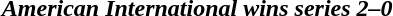<table class="noborder" style="text-align: center; border: none; width: 100%">
<tr>
<th width="97%"><em>American International wins series 2–0</em></th>
<th width="3%"></th>
</tr>
</table>
